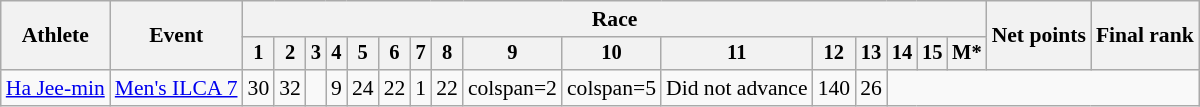<table class="wikitable" style="font-size:90%">
<tr>
<th rowspan="2">Athlete</th>
<th rowspan="2">Event</th>
<th colspan=16>Race</th>
<th rowspan=2>Net points</th>
<th rowspan=2>Final rank</th>
</tr>
<tr style="font-size:95%">
<th>1</th>
<th>2</th>
<th>3</th>
<th>4</th>
<th>5</th>
<th>6</th>
<th>7</th>
<th>8</th>
<th>9</th>
<th>10</th>
<th>11</th>
<th>12</th>
<th>13</th>
<th>14</th>
<th>15</th>
<th>M*</th>
</tr>
<tr align=center>
<td align=left><a href='#'>Ha Jee-min</a></td>
<td align=left><a href='#'>Men's ILCA 7</a></td>
<td>30</td>
<td>32</td>
<td></td>
<td>9</td>
<td>24</td>
<td>22</td>
<td>1</td>
<td>22</td>
<td>colspan=2 </td>
<td>colspan=5 </td>
<td>Did not advance</td>
<td>140</td>
<td>26</td>
</tr>
</table>
